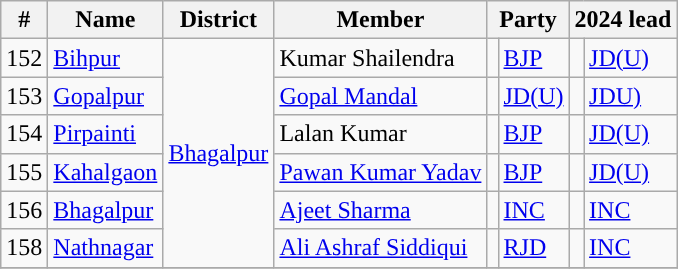<table class="wikitable">
<tr>
<th>#</th>
<th>Name</th>
<th>District</th>
<th>Member</th>
<th colspan="2">Party</th>
<th colspan="2">2024 lead</th>
</tr>
<tr>
<td>152</td>
<td><a href='#'>Bihpur</a></td>
<td rowspan="6"><a href='#'>Bhagalpur</a></td>
<td>Kumar Shailendra</td>
<td style="background-color: "></td>
<td><a href='#'>BJP</a></td>
<td style="background-color: "></td>
<td><a href='#'>JD(U)</a></td>
</tr>
<tr>
<td>153</td>
<td><a href='#'>Gopalpur</a></td>
<td><a href='#'>Gopal Mandal</a></td>
<td style="background-color: "></td>
<td><a href='#'>JD(U)</a></td>
<td style="background-color: "></td>
<td><a href='#'>JDU)</a></td>
</tr>
<tr>
<td>154</td>
<td><a href='#'>Pirpainti</a></td>
<td>Lalan Kumar</td>
<td style="background-color: "></td>
<td><a href='#'>BJP</a></td>
<td style="background-color: "></td>
<td><a href='#'>JD(U)</a></td>
</tr>
<tr>
<td>155</td>
<td><a href='#'>Kahalgaon</a></td>
<td><a href='#'>Pawan Kumar Yadav</a></td>
<td style="background-color: "></td>
<td><a href='#'>BJP</a></td>
<td style="background-color: "></td>
<td><a href='#'>JD(U)</a></td>
</tr>
<tr>
<td>156</td>
<td><a href='#'>Bhagalpur</a></td>
<td><a href='#'>Ajeet Sharma</a></td>
<td style="background-color: "></td>
<td><a href='#'>INC</a></td>
<td style="background-color: "></td>
<td><a href='#'>INC</a></td>
</tr>
<tr>
<td>158</td>
<td><a href='#'>Nathnagar</a></td>
<td><a href='#'>Ali Ashraf Siddiqui</a></td>
<td style="background-color: "></td>
<td><a href='#'>RJD</a></td>
<td style="background-color: "></td>
<td><a href='#'>INC</a></td>
</tr>
<tr>
</tr>
</table>
